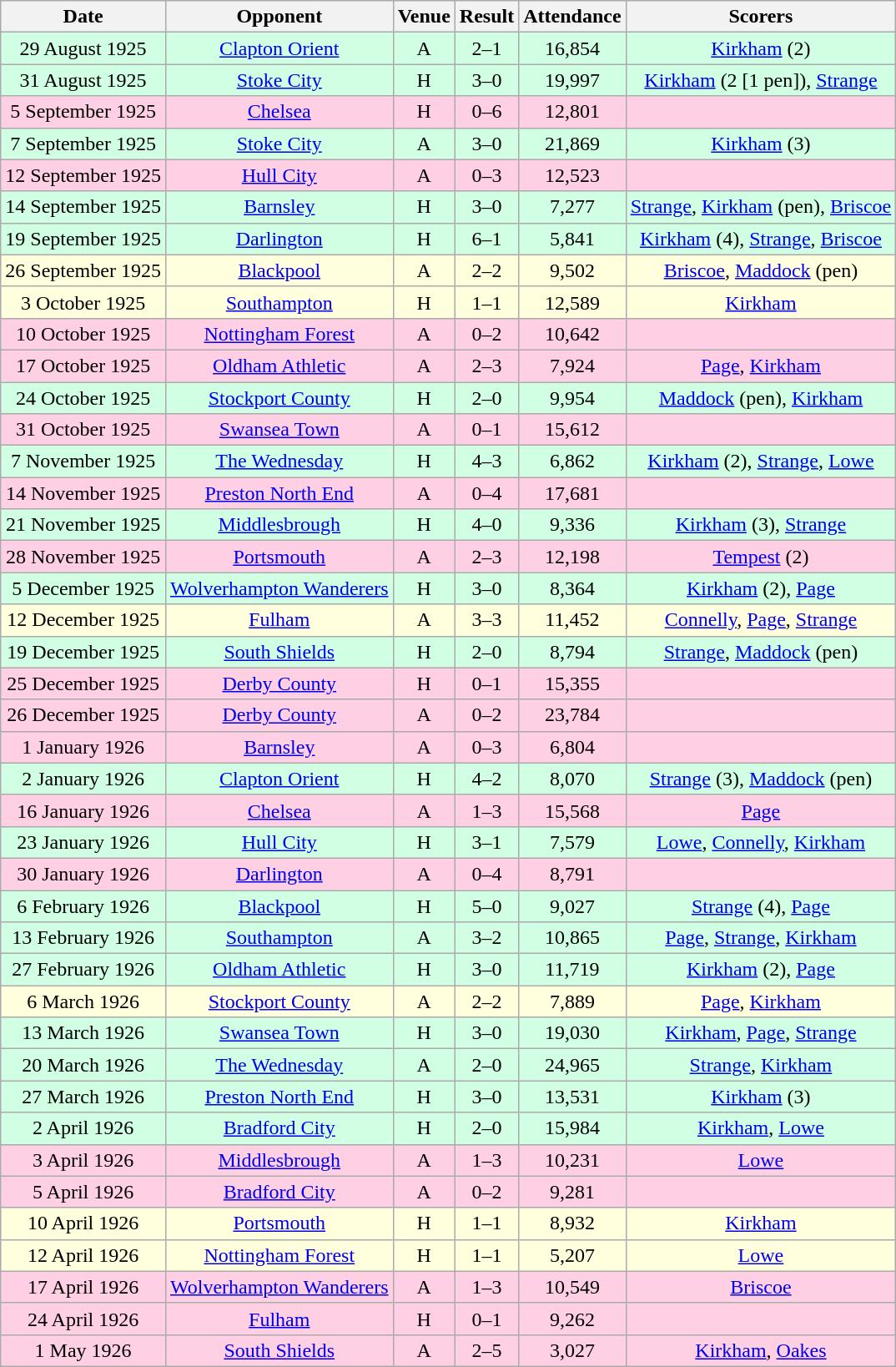<table class="wikitable sortable" style="font-size:100%; text-align:center">
<tr>
<th>Date</th>
<th>Opponent</th>
<th>Venue</th>
<th>Result</th>
<th>Attendance</th>
<th>Scorers</th>
</tr>
<tr style="background-color: #d0ffe3;">
<td>29 August 1925</td>
<td><a href='#'>Clapton Orient</a></td>
<td>A</td>
<td>2–1</td>
<td>16,854</td>
<td><a href='#'>Kirkham</a> (2)</td>
</tr>
<tr style="background-color: #d0ffe3;">
<td>31 August 1925</td>
<td><a href='#'>Stoke City</a></td>
<td>H</td>
<td>3–0</td>
<td>19,997</td>
<td><a href='#'>Kirkham</a> (2 [1 pen]), <a href='#'>Strange</a></td>
</tr>
<tr style="background-color: #ffd0e3;">
<td>5 September 1925</td>
<td><a href='#'>Chelsea</a></td>
<td>H</td>
<td>0–6</td>
<td>12,801</td>
<td></td>
</tr>
<tr style="background-color: #d0ffe3;">
<td>7 September 1925</td>
<td><a href='#'>Stoke City</a></td>
<td>A</td>
<td>3–0</td>
<td>21,869</td>
<td><a href='#'>Kirkham</a> (3)</td>
</tr>
<tr style="background-color: #ffd0e3;">
<td>12 September 1925</td>
<td><a href='#'>Hull City</a></td>
<td>A</td>
<td>0–3</td>
<td>12,523</td>
<td></td>
</tr>
<tr style="background-color: #d0ffe3;">
<td>14 September 1925</td>
<td><a href='#'>Barnsley</a></td>
<td>H</td>
<td>3–0</td>
<td>7,277</td>
<td><a href='#'>Strange</a>, <a href='#'>Kirkham</a> (pen), <a href='#'>Briscoe</a></td>
</tr>
<tr style="background-color: #d0ffe3;">
<td>19 September 1925</td>
<td><a href='#'>Darlington</a></td>
<td>H</td>
<td>6–1</td>
<td>5,841</td>
<td><a href='#'>Kirkham</a> (4), <a href='#'>Strange</a>, <a href='#'>Briscoe</a></td>
</tr>
<tr style="background-color: #ffffdd;">
<td>26 September 1925</td>
<td><a href='#'>Blackpool</a></td>
<td>A</td>
<td>2–2</td>
<td>9,502</td>
<td><a href='#'>Briscoe</a>, <a href='#'>Maddock</a> (pen)</td>
</tr>
<tr style="background-color: #ffffdd;">
<td>3 October 1925</td>
<td><a href='#'>Southampton</a></td>
<td>H</td>
<td>1–1</td>
<td>12,589</td>
<td><a href='#'>Kirkham</a></td>
</tr>
<tr style="background-color: #ffd0e3;">
<td>10 October 1925</td>
<td><a href='#'>Nottingham Forest</a></td>
<td>A</td>
<td>0–2</td>
<td>10,642</td>
<td></td>
</tr>
<tr style="background-color: #ffd0e3;">
<td>17 October 1925</td>
<td><a href='#'>Oldham Athletic</a></td>
<td>A</td>
<td>2–3</td>
<td>7,924</td>
<td><a href='#'>Page</a>, <a href='#'>Kirkham</a></td>
</tr>
<tr style="background-color: #d0ffe3;">
<td>24 October 1925</td>
<td><a href='#'>Stockport County</a></td>
<td>H</td>
<td>2–0</td>
<td>9,954</td>
<td><a href='#'>Maddock</a> (pen), <a href='#'>Kirkham</a></td>
</tr>
<tr style="background-color: #ffd0e3;">
<td>31 October 1925</td>
<td><a href='#'>Swansea Town</a></td>
<td>A</td>
<td>0–1</td>
<td>15,612</td>
<td></td>
</tr>
<tr style="background-color: #d0ffe3;">
<td>7 November 1925</td>
<td><a href='#'>The Wednesday</a></td>
<td>H</td>
<td>4–3</td>
<td>6,862</td>
<td><a href='#'>Kirkham</a> (2), <a href='#'>Strange</a>, <a href='#'>Lowe</a></td>
</tr>
<tr style="background-color: #ffd0e3;">
<td>14 November 1925</td>
<td><a href='#'>Preston North End</a></td>
<td>A</td>
<td>0–4</td>
<td>17,681</td>
<td></td>
</tr>
<tr style="background-color: #d0ffe3;">
<td>21 November 1925</td>
<td><a href='#'>Middlesbrough</a></td>
<td>H</td>
<td>4–0</td>
<td>9,336</td>
<td><a href='#'>Kirkham</a> (3), <a href='#'>Strange</a></td>
</tr>
<tr style="background-color: #ffd0e3;">
<td>28 November 1925</td>
<td><a href='#'>Portsmouth</a></td>
<td>A</td>
<td>2–3</td>
<td>12,198</td>
<td><a href='#'>Tempest</a> (2)</td>
</tr>
<tr style="background-color: #d0ffe3;">
<td>5 December 1925</td>
<td><a href='#'>Wolverhampton Wanderers</a></td>
<td>H</td>
<td>3–0</td>
<td>8,364</td>
<td><a href='#'>Kirkham</a> (2), <a href='#'>Page</a></td>
</tr>
<tr style="background-color: #ffffdd;">
<td>12 December 1925</td>
<td><a href='#'>Fulham</a></td>
<td>A</td>
<td>3–3</td>
<td>11,452</td>
<td><a href='#'>Connelly</a>, <a href='#'>Page</a>, <a href='#'>Strange</a></td>
</tr>
<tr style="background-color: #d0ffe3;">
<td>19 December 1925</td>
<td><a href='#'>South Shields</a></td>
<td>H</td>
<td>2–0</td>
<td>8,794</td>
<td><a href='#'>Strange</a>, <a href='#'>Maddock</a> (pen)</td>
</tr>
<tr style="background-color: #ffd0e3;">
<td>25 December 1925</td>
<td><a href='#'>Derby County</a></td>
<td>H</td>
<td>0–1</td>
<td>15,355</td>
<td></td>
</tr>
<tr style="background-color: #ffd0e3;">
<td>26 December 1925</td>
<td><a href='#'>Derby County</a></td>
<td>A</td>
<td>0–2</td>
<td>23,784</td>
<td></td>
</tr>
<tr style="background-color: #ffd0e3;">
<td>1 January 1926</td>
<td><a href='#'>Barnsley</a></td>
<td>A</td>
<td>0–3</td>
<td>6,804</td>
<td></td>
</tr>
<tr style="background-color: #d0ffe3;">
<td>2 January 1926</td>
<td><a href='#'>Clapton Orient</a></td>
<td>H</td>
<td>4–2</td>
<td>8,070</td>
<td><a href='#'>Strange</a> (3), <a href='#'>Maddock</a> (pen)</td>
</tr>
<tr style="background-color: #ffd0e3;">
<td>16 January 1926</td>
<td><a href='#'>Chelsea</a></td>
<td>A</td>
<td>1–3</td>
<td>15,568</td>
<td><a href='#'>Page</a></td>
</tr>
<tr style="background-color: #d0ffe3;">
<td>23 January 1926</td>
<td><a href='#'>Hull City</a></td>
<td>H</td>
<td>3–1</td>
<td>7,579</td>
<td><a href='#'>Lowe</a>, <a href='#'>Connelly</a>, <a href='#'>Kirkham</a></td>
</tr>
<tr style="background-color: #ffd0e3;">
<td>30 January 1926</td>
<td><a href='#'>Darlington</a></td>
<td>A</td>
<td>0–4</td>
<td>8,791</td>
<td></td>
</tr>
<tr style="background-color: #d0ffe3;">
<td>6 February 1926</td>
<td><a href='#'>Blackpool</a></td>
<td>H</td>
<td>5–0</td>
<td>9,027</td>
<td><a href='#'>Strange</a> (4), <a href='#'>Page</a></td>
</tr>
<tr style="background-color: #d0ffe3;">
<td>13 February 1926</td>
<td><a href='#'>Southampton</a></td>
<td>A</td>
<td>3–2</td>
<td>10,865</td>
<td><a href='#'>Page</a>, <a href='#'>Strange</a>, <a href='#'>Kirkham</a></td>
</tr>
<tr style="background-color: #d0ffe3;">
<td>27 February 1926</td>
<td><a href='#'>Oldham Athletic</a></td>
<td>H</td>
<td>3–0</td>
<td>11,719</td>
<td><a href='#'>Kirkham</a> (2), <a href='#'>Page</a></td>
</tr>
<tr style="background-color: #ffffdd;">
<td>6 March 1926</td>
<td><a href='#'>Stockport County</a></td>
<td>A</td>
<td>2–2</td>
<td>7,889</td>
<td><a href='#'>Page</a>, <a href='#'>Kirkham</a></td>
</tr>
<tr style="background-color: #d0ffe3;">
<td>13 March 1926</td>
<td><a href='#'>Swansea Town</a></td>
<td>H</td>
<td>3–0</td>
<td>19,030</td>
<td><a href='#'>Kirkham</a>, <a href='#'>Page</a>, <a href='#'>Strange</a></td>
</tr>
<tr style="background-color: #d0ffe3;">
<td>20 March 1926</td>
<td><a href='#'>The Wednesday</a></td>
<td>A</td>
<td>2–0</td>
<td>24,965</td>
<td><a href='#'>Strange</a>, <a href='#'>Kirkham</a></td>
</tr>
<tr style="background-color: #d0ffe3;">
<td>27 March 1926</td>
<td><a href='#'>Preston North End</a></td>
<td>H</td>
<td>3–0</td>
<td>13,531</td>
<td><a href='#'>Kirkham</a> (3)</td>
</tr>
<tr style="background-color: #d0ffe3;">
<td>2 April 1926</td>
<td><a href='#'>Bradford City</a></td>
<td>H</td>
<td>2–0</td>
<td>15,984</td>
<td><a href='#'>Kirkham</a>, <a href='#'>Lowe</a></td>
</tr>
<tr style="background-color: #ffd0e3;">
<td>3 April 1926</td>
<td><a href='#'>Middlesbrough</a></td>
<td>A</td>
<td>1–3</td>
<td>10,231</td>
<td><a href='#'>Lowe</a></td>
</tr>
<tr style="background-color: #ffd0e3;">
<td>5 April 1926</td>
<td><a href='#'>Bradford City</a></td>
<td>A</td>
<td>0–2</td>
<td>9,281</td>
<td></td>
</tr>
<tr style="background-color: #ffffdd;">
<td>10 April 1926</td>
<td><a href='#'>Portsmouth</a></td>
<td>H</td>
<td>1–1</td>
<td>8,932</td>
<td><a href='#'>Kirkham</a></td>
</tr>
<tr style="background-color: #ffffdd;">
<td>12 April 1926</td>
<td><a href='#'>Nottingham Forest</a></td>
<td>H</td>
<td>1–1</td>
<td>5,207</td>
<td><a href='#'>Lowe</a></td>
</tr>
<tr style="background-color: #ffd0e3;">
<td>17 April 1926</td>
<td><a href='#'>Wolverhampton Wanderers</a></td>
<td>A</td>
<td>1–3</td>
<td>10,549</td>
<td><a href='#'>Briscoe</a></td>
</tr>
<tr style="background-color: #ffd0e3;">
<td>24 April 1926</td>
<td><a href='#'>Fulham</a></td>
<td>H</td>
<td>0–1</td>
<td>9,262</td>
<td></td>
</tr>
<tr style="background-color: #ffd0e3;">
<td>1 May 1926</td>
<td><a href='#'>South Shields</a></td>
<td>A</td>
<td>2–5</td>
<td>3,027</td>
<td><a href='#'>Kirkham</a>, <a href='#'>Oakes</a></td>
</tr>
</table>
